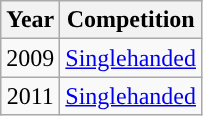<table class="wikitable sortable" style="text-align:center;">
<tr>
<th style="text-align:center;">Year</th>
<th style="text-align:center;">Competition</th>
</tr>
<tr>
<td>2009</td>
<td><a href='#'>Singlehanded</a></td>
</tr>
<tr>
<td>2011</td>
<td><a href='#'>Singlehanded</a></td>
</tr>
</table>
